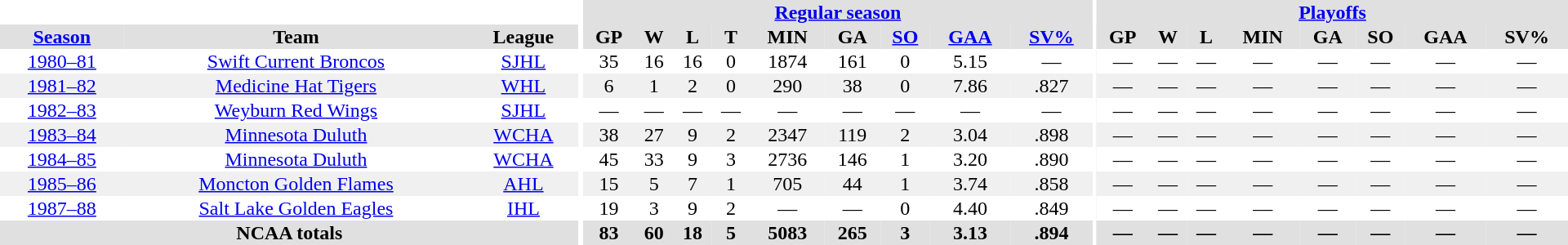<table border="0" cellpadding="1" cellspacing="0" style="text-align:center; width:80em">
<tr bgcolor="#e0e0e0">
<th colspan="3" bgcolor="#ffffff"></th>
<th rowspan="99" bgcolor="#ffffff"></th>
<th colspan="9"><a href='#'>Regular season</a></th>
<th rowspan="99" bgcolor="#ffffff"></th>
<th colspan="8"><a href='#'>Playoffs</a></th>
</tr>
<tr bgcolor="#e0e0e0">
<th><a href='#'>Season</a></th>
<th>Team</th>
<th>League</th>
<th>GP</th>
<th>W</th>
<th>L</th>
<th>T</th>
<th>MIN</th>
<th>GA</th>
<th><a href='#'>SO</a></th>
<th><a href='#'>GAA</a></th>
<th><a href='#'>SV%</a></th>
<th>GP</th>
<th>W</th>
<th>L</th>
<th>MIN</th>
<th>GA</th>
<th>SO</th>
<th>GAA</th>
<th>SV%</th>
</tr>
<tr>
<td><a href='#'>1980–81</a></td>
<td><a href='#'>Swift Current Broncos</a></td>
<td><a href='#'>SJHL</a></td>
<td>35</td>
<td>16</td>
<td>16</td>
<td>0</td>
<td>1874</td>
<td>161</td>
<td>0</td>
<td>5.15</td>
<td>—</td>
<td>—</td>
<td>—</td>
<td>—</td>
<td>—</td>
<td>—</td>
<td>—</td>
<td>—</td>
<td>—</td>
</tr>
<tr bgcolor="f0f0f0">
<td><a href='#'>1981–82</a></td>
<td><a href='#'>Medicine Hat Tigers</a></td>
<td><a href='#'>WHL</a></td>
<td>6</td>
<td>1</td>
<td>2</td>
<td>0</td>
<td>290</td>
<td>38</td>
<td>0</td>
<td>7.86</td>
<td>.827</td>
<td>—</td>
<td>—</td>
<td>—</td>
<td>—</td>
<td>—</td>
<td>—</td>
<td>—</td>
<td>—</td>
</tr>
<tr>
<td><a href='#'>1982–83</a></td>
<td><a href='#'>Weyburn Red Wings</a></td>
<td><a href='#'>SJHL</a></td>
<td>—</td>
<td>—</td>
<td>—</td>
<td>—</td>
<td>—</td>
<td>—</td>
<td>—</td>
<td>—</td>
<td>—</td>
<td>—</td>
<td>—</td>
<td>—</td>
<td>—</td>
<td>—</td>
<td>—</td>
<td>—</td>
<td>—</td>
</tr>
<tr bgcolor="f0f0f0">
<td><a href='#'>1983–84</a></td>
<td><a href='#'>Minnesota Duluth</a></td>
<td><a href='#'>WCHA</a></td>
<td>38</td>
<td>27</td>
<td>9</td>
<td>2</td>
<td>2347</td>
<td>119</td>
<td>2</td>
<td>3.04</td>
<td>.898</td>
<td>—</td>
<td>—</td>
<td>—</td>
<td>—</td>
<td>—</td>
<td>—</td>
<td>—</td>
<td>—</td>
</tr>
<tr>
<td><a href='#'>1984–85</a></td>
<td><a href='#'>Minnesota Duluth</a></td>
<td><a href='#'>WCHA</a></td>
<td>45</td>
<td>33</td>
<td>9</td>
<td>3</td>
<td>2736</td>
<td>146</td>
<td>1</td>
<td>3.20</td>
<td>.890</td>
<td>—</td>
<td>—</td>
<td>—</td>
<td>—</td>
<td>—</td>
<td>—</td>
<td>—</td>
<td>—</td>
</tr>
<tr bgcolor="f0f0f0">
<td><a href='#'>1985–86</a></td>
<td><a href='#'>Moncton Golden Flames </a></td>
<td><a href='#'>AHL</a></td>
<td>15</td>
<td>5</td>
<td>7</td>
<td>1</td>
<td>705</td>
<td>44</td>
<td>1</td>
<td>3.74</td>
<td>.858</td>
<td>—</td>
<td>—</td>
<td>—</td>
<td>—</td>
<td>—</td>
<td>—</td>
<td>—</td>
<td>—</td>
</tr>
<tr>
<td><a href='#'>1987–88</a></td>
<td><a href='#'>Salt Lake Golden Eagles</a></td>
<td><a href='#'>IHL</a></td>
<td>19</td>
<td>3</td>
<td>9</td>
<td>2</td>
<td>—</td>
<td>—</td>
<td>0</td>
<td>4.40</td>
<td>.849</td>
<td>—</td>
<td>—</td>
<td>—</td>
<td>—</td>
<td>—</td>
<td>—</td>
<td>—</td>
<td>—</td>
</tr>
<tr bgcolor="#e0e0e0">
<th colspan="3">NCAA totals</th>
<th>83</th>
<th>60</th>
<th>18</th>
<th>5</th>
<th>5083</th>
<th>265</th>
<th>3</th>
<th>3.13</th>
<th>.894</th>
<th>—</th>
<th>—</th>
<th>—</th>
<th>—</th>
<th>—</th>
<th>—</th>
<th>—</th>
<th>—</th>
</tr>
</table>
